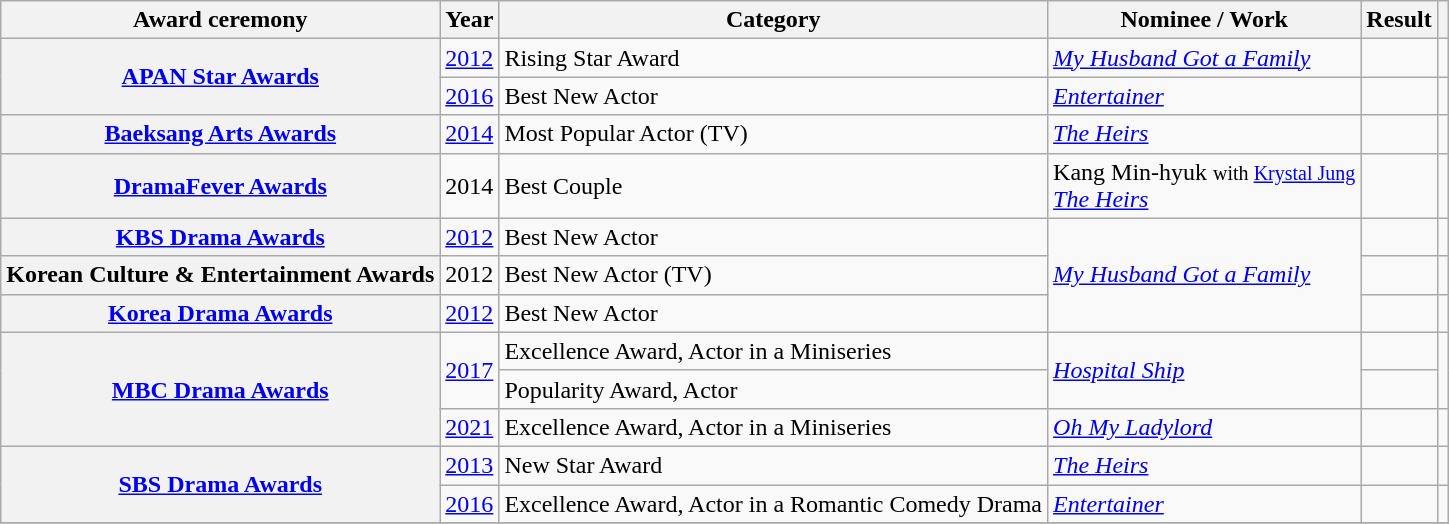<table class="wikitable plainrowheaders sortable">
<tr>
<th scope="col">Award ceremony</th>
<th scope="col">Year</th>
<th scope="col">Category</th>
<th scope="col">Nominee / Work</th>
<th scope="col">Result</th>
<th scope="col" class="unsortable"></th>
</tr>
<tr>
<th scope="row"  rowspan="2"><a href='#'>APAN Star Awards</a></th>
<td rowspan=1><a href='#'>2012</a></td>
<td>Rising Star Award</td>
<td><em><a href='#'>My Husband Got a Family</a></em></td>
<td></td>
<td></td>
</tr>
<tr>
<td><a href='#'>2016</a></td>
<td>Best New Actor</td>
<td rowspan="1"><a href='#'><em>Entertainer</em></a></td>
<td></td>
<td></td>
</tr>
<tr>
<th scope="row"  rowspan="1"><a href='#'>Baeksang Arts Awards</a></th>
<td><a href='#'>2014</a></td>
<td>Most Popular Actor (TV)</td>
<td><em><a href='#'>The Heirs</a></em></td>
<td></td>
<td></td>
</tr>
<tr>
<th scope="row"><a href='#'>DramaFever Awards</a></th>
<td>2014</td>
<td>Best Couple</td>
<td>Kang Min-hyuk <small>with <a href='#'>Krystal Jung</a></small><br><em><a href='#'>The Heirs</a></em></td>
<td></td>
<td></td>
</tr>
<tr>
<th scope="row"  rowspan="1"><a href='#'>KBS Drama Awards</a></th>
<td><a href='#'>2012</a></td>
<td>Best New Actor</td>
<td rowspan="3"><em><a href='#'>My Husband Got a Family</a></em></td>
<td></td>
<td></td>
</tr>
<tr>
<th scope="row"  rowspan=1>Korean Culture & Entertainment Awards</th>
<td>2012</td>
<td>Best New Actor (TV)</td>
<td></td>
<td></td>
</tr>
<tr>
<th scope="row"><a href='#'>Korea Drama Awards</a></th>
<td rowspan=1><a href='#'>2012</a></td>
<td>Best New Actor</td>
<td></td>
<td></td>
</tr>
<tr>
<th scope="row"  rowspan="3"><a href='#'>MBC Drama Awards</a></th>
<td rowspan="2"><a href='#'>2017</a></td>
<td>Excellence Award, Actor in a Miniseries</td>
<td rowspan="2"><a href='#'><em>Hospital Ship</em></a></td>
<td></td>
<td rowspan="2"></td>
</tr>
<tr>
<td>Popularity Award, Actor</td>
<td></td>
</tr>
<tr>
<td><a href='#'>2021</a></td>
<td>Excellence Award, Actor in a Miniseries</td>
<td><em><a href='#'>Oh My Ladylord</a></em></td>
<td></td>
<td></td>
</tr>
<tr>
<th scope="row"  rowspan="2"><a href='#'>SBS Drama Awards</a></th>
<td><a href='#'>2013</a></td>
<td>New Star Award</td>
<td rowspan=1><em><a href='#'>The Heirs</a></em></td>
<td></td>
<td></td>
</tr>
<tr>
<td><a href='#'>2016</a></td>
<td>Excellence Award, Actor in a Romantic Comedy Drama</td>
<td><a href='#'><em>Entertainer</em></a></td>
<td></td>
<td></td>
</tr>
<tr>
</tr>
</table>
